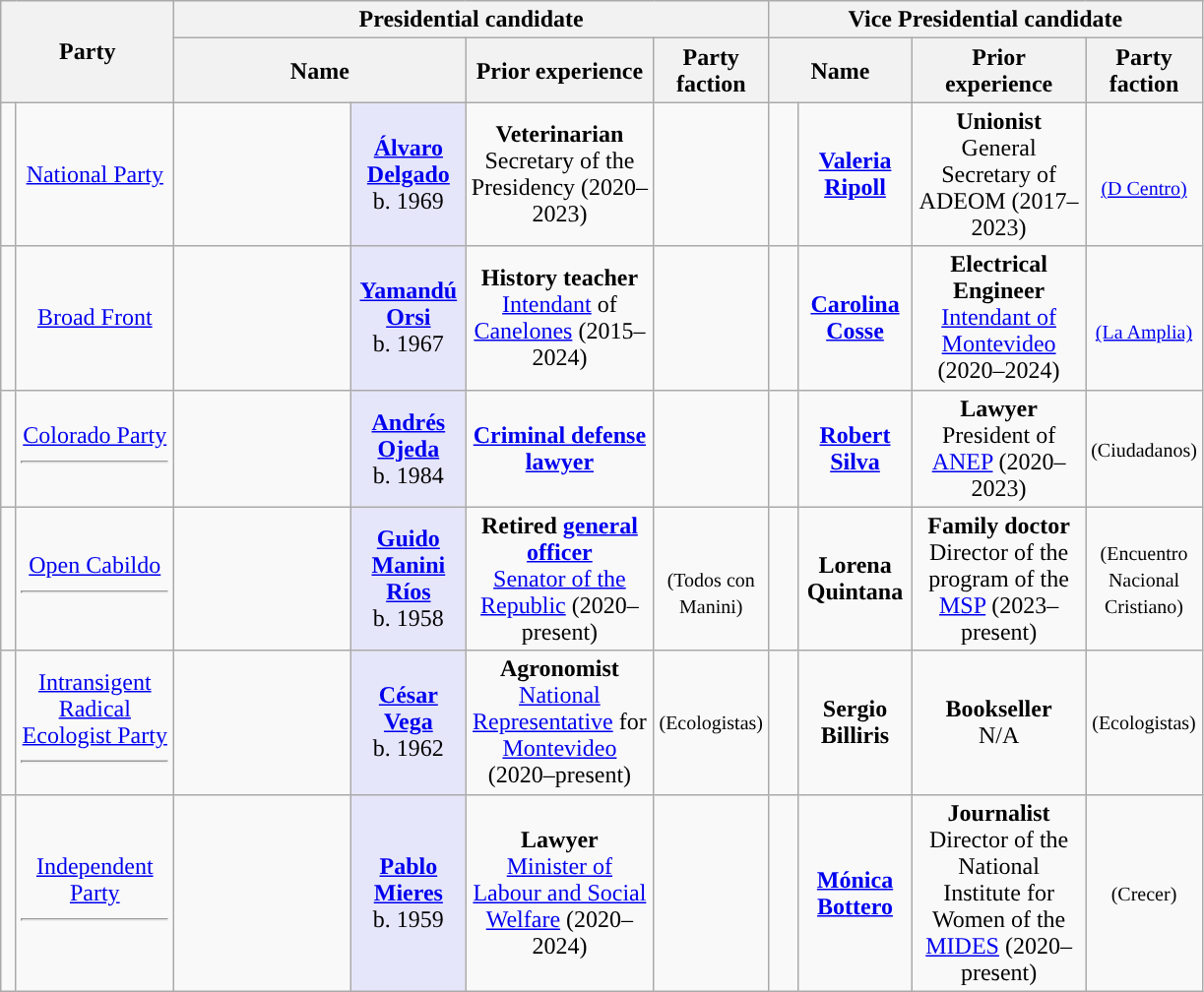<table class="wikitable" style="text-align:center; width:795;">
<tr>
<th colspan="2" rowspan="2" style="width:110px;">Party</th>
<th colspan="4" rowspan="1" style="width:310px;">Presidential candidate</th>
<th colspan="4" rowspan="1" style="width:200px;">Vice Presidential candidate</th>
</tr>
<tr>
<th colspan="2" style="width:190px;">Name<br></th>
<th style="width:120px;">Prior experience</th>
<th style="width:70px;">Party faction</th>
<th colspan="2" style="width:90px;">Name</th>
<th style="width:110px;">Prior experience</th>
<th style="width:70px;">Party faction</th>
</tr>
<tr>
<td style="background:"></td>
<td style="width:100px;"> <a href='#'>National Party</a></td>
<td></td>
<td style="background:lavender; width:70px;" data-sort-value="Álvaro Delgado Ceretta"><strong><a href='#'>Álvaro Delgado</a></strong><br>b. 1969 </td>
<td><strong>Veterinarian</strong><br>Secretary of the Presidency (2020–2023)<br></td>
<td><br></td>
<td></td>
<td style="width:70px;"><strong><a href='#'>Valeria Ripoll</a></strong><br></td>
<td><strong>Unionist</strong><br>General Secretary of ADEOM (2017–2023)</td>
<td><br><small><a href='#'>(D Centro)</a></small></td>
</tr>
<tr>
<td style="background:"></td>
<td> <a href='#'>Broad Front</a></td>
<td></td>
<td style="background:lavender;" data-sort-value="Yamandú Orsi"><strong><a href='#'>Yamandú Orsi</a></strong><br>b. 1967 </td>
<td><strong>History teacher</strong><br><a href='#'>Intendant</a> of <a href='#'>Canelones</a>  (2015–2024)<br></td>
<td><br></td>
<td></td>
<td><strong><a href='#'>Carolina Cosse</a></strong></td>
<td><strong>Electrical Engineer</strong><br><a href='#'>Intendant of Montevideo</a> (2020–2024)<br></td>
<td><br><small><a href='#'>(La Amplia)</a></small></td>
</tr>
<tr>
<td style="background:"></td>
<td> <a href='#'>Colorado Party</a><hr></td>
<td></td>
<td style="background:lavender;" data-sort-value="Andrés Ojeda"><strong><a href='#'>Andrés Ojeda</a></strong><br>b. 1984 </td>
<td><strong><a href='#'>Criminal defense lawyer</a></strong><br></td>
<td></td>
<td></td>
<td><strong><a href='#'>Robert Silva</a></strong><br></td>
<td><strong>Lawyer</strong><br>President of <a href='#'>ANEP</a> (2020–2023)<br></td>
<td><small>(Ciudadanos)</small></td>
</tr>
<tr>
<td style="background:"></td>
<td> <a href='#'>Open Cabildo</a><hr></td>
<td></td>
<td style="background:lavender;" data-sort-value="Guido Manini Ríos"><strong><a href='#'>Guido Manini Ríos</a></strong><br>b. 1958 </td>
<td><strong>Retired <a href='#'>general officer</a></strong><br><a href='#'>Senator of the Republic</a> (2020–present)<br></td>
<td><br><small>(Todos con Manini)</small></td>
<td></td>
<td><strong>Lorena Quintana</strong></td>
<td><strong>Family doctor</strong><br>Director of the  program of the <a href='#'>MSP</a> (2023–present)<br></td>
<td><small>(Encuentro Nacional Cristiano)</small></td>
</tr>
<tr>
<td style="background:"></td>
<td> <a href='#'>Intransigent Radical Ecologist Party</a><hr></td>
<td></td>
<td style="background:lavender;" data-sort-value="César Vega (agronomist)"><strong><a href='#'>César Vega</a></strong><br>b. 1962 </td>
<td><strong>Agronomist</strong><br><a href='#'>National Representative</a> for <a href='#'>Montevideo</a> (2020–present)<br></td>
<td><small>(Ecologistas)</small></td>
<td></td>
<td><strong>Sergio Billiris</strong><br></td>
<td><strong>Bookseller</strong><br>N/A</td>
<td><small>(Ecologistas)</small></td>
</tr>
<tr>
<td style="background:"></td>
<td> <a href='#'>Independent Party</a><hr></td>
<td></td>
<td style="background:lavender;" data-sort-value="Pablo Mieres"><strong><a href='#'>Pablo Mieres</a></strong><br>b. 1959 </td>
<td><strong>Lawyer</strong><br><a href='#'>Minister of Labour and Social Welfare</a> (2020–2024)<br></td>
<td><br></td>
<td></td>
<td><strong><a href='#'>Mónica Bottero</a></strong><br></td>
<td><strong>Journalist</strong><br>Director of the National Institute for Women of the <a href='#'>MIDES</a> (2020–present)<br></td>
<td><small>(Crecer)</small></td>
</tr>
</table>
